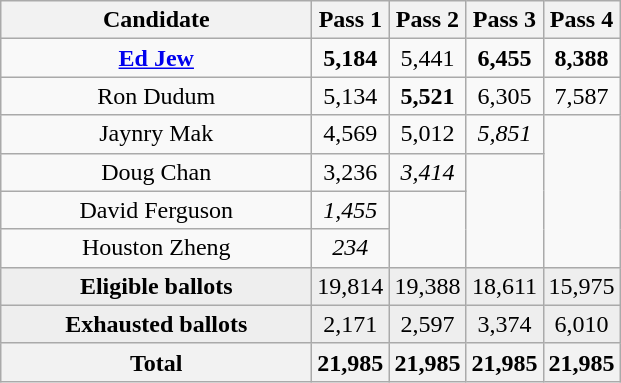<table class="wikitable" style="text-align: center;">
<tr>
<th width="200">Candidate</th>
<th>Pass 1</th>
<th>Pass 2</th>
<th>Pass 3</th>
<th>Pass 4</th>
</tr>
<tr>
<td><strong><a href='#'>Ed Jew</a></strong></td>
<td><strong>5,184</strong></td>
<td>5,441</td>
<td><strong>6,455</strong></td>
<td><strong>8,388</strong></td>
</tr>
<tr>
<td>Ron Dudum</td>
<td>5,134</td>
<td><strong>5,521</strong></td>
<td>6,305</td>
<td>7,587</td>
</tr>
<tr>
<td>Jaynry Mak</td>
<td>4,569</td>
<td>5,012</td>
<td><em>5,851</em></td>
<td rowspan="4"></td>
</tr>
<tr>
<td>Doug Chan</td>
<td>3,236</td>
<td><em>3,414</em></td>
<td rowspan="3"></td>
</tr>
<tr>
<td>David Ferguson</td>
<td><em>1,455</em></td>
<td rowspan="2"></td>
</tr>
<tr>
<td>Houston Zheng</td>
<td><em>234</em></td>
</tr>
<tr bgcolor="#EEEEEE">
<td><strong>Eligible ballots</strong></td>
<td>19,814</td>
<td>19,388</td>
<td>18,611</td>
<td>15,975</td>
</tr>
<tr bgcolor="#EEEEEE">
<td><strong>Exhausted ballots</strong></td>
<td>2,171</td>
<td>2,597</td>
<td>3,374</td>
<td>6,010</td>
</tr>
<tr>
<th scope="row">Total</th>
<th>21,985</th>
<th>21,985</th>
<th>21,985</th>
<th>21,985</th>
</tr>
</table>
